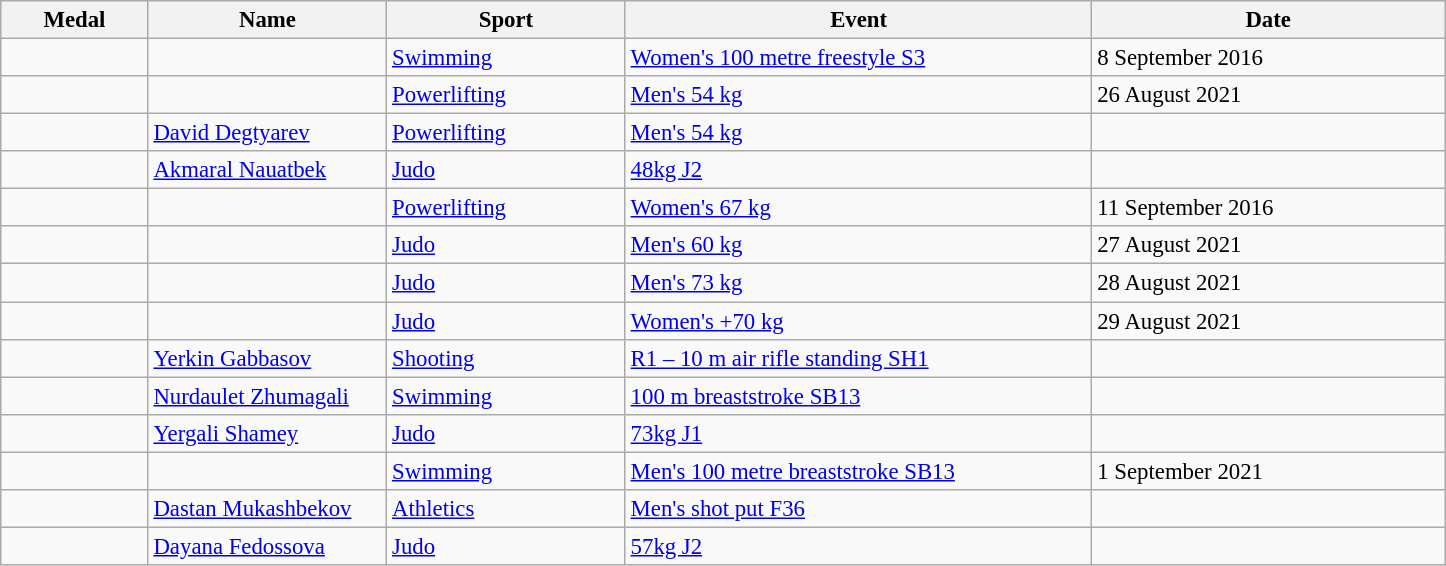<table class="wikitable sortable" style="font-size:95%">
<tr>
<th style="width:6em">Medal</th>
<th style="width:10em">Name</th>
<th style="width:10em">Sport</th>
<th style="width:20em">Event</th>
<th style="width:15em">Date</th>
</tr>
<tr>
<td></td>
<td></td>
<td><a href='#'>Swimming</a></td>
<td><a href='#'>Women's 100 metre freestyle S3</a></td>
<td>8 September 2016</td>
</tr>
<tr>
<td></td>
<td></td>
<td><a href='#'>Powerlifting</a></td>
<td><a href='#'>Men's 54 kg</a></td>
<td>26 August 2021</td>
</tr>
<tr>
<td></td>
<td><a href='#'>David Degtyarev</a></td>
<td><a href='#'>Powerlifting</a></td>
<td><a href='#'>Men's 54 kg</a></td>
<td></td>
</tr>
<tr>
<td></td>
<td><a href='#'>Akmaral Nauatbek</a></td>
<td><a href='#'>Judo</a></td>
<td><a href='#'>48kg J2</a></td>
<td></td>
</tr>
<tr>
<td></td>
<td></td>
<td><a href='#'>Powerlifting</a></td>
<td><a href='#'>Women's 67 kg</a></td>
<td>11 September 2016</td>
</tr>
<tr>
<td></td>
<td></td>
<td><a href='#'>Judo</a></td>
<td><a href='#'>Men's 60 kg</a></td>
<td>27 August 2021</td>
</tr>
<tr>
<td></td>
<td></td>
<td><a href='#'>Judo</a></td>
<td><a href='#'>Men's 73 kg</a></td>
<td>28 August 2021</td>
</tr>
<tr>
<td></td>
<td></td>
<td><a href='#'>Judo</a></td>
<td><a href='#'>Women's +70 kg</a></td>
<td>29 August 2021</td>
</tr>
<tr>
<td></td>
<td><a href='#'>Yerkin Gabbasov</a></td>
<td><a href='#'>Shooting</a></td>
<td><a href='#'>R1 – 10 m air rifle standing SH1</a></td>
<td></td>
</tr>
<tr>
<td></td>
<td><a href='#'>Nurdaulet Zhumagali</a></td>
<td><a href='#'>Swimming</a></td>
<td><a href='#'>100 m breaststroke SB13</a></td>
<td></td>
</tr>
<tr>
<td></td>
<td><a href='#'>Yergali Shamey</a></td>
<td><a href='#'>Judo</a></td>
<td><a href='#'>73kg J1</a></td>
<td></td>
</tr>
<tr>
<td></td>
<td></td>
<td><a href='#'>Swimming</a></td>
<td><a href='#'>Men's 100  metre breaststroke SB13</a></td>
<td>1 September 2021</td>
</tr>
<tr>
<td></td>
<td><a href='#'>Dastan Mukashbekov</a></td>
<td><a href='#'>Athletics</a></td>
<td><a href='#'>Men's shot put F36</a></td>
<td></td>
</tr>
<tr>
<td></td>
<td><a href='#'>Dayana Fedossova</a></td>
<td><a href='#'>Judo</a></td>
<td><a href='#'>57kg J2</a></td>
<td></td>
</tr>
</table>
